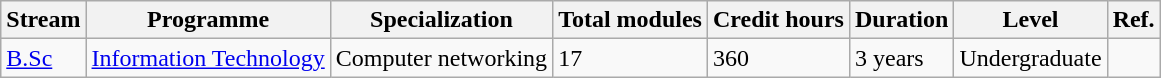<table class="wikitable sortable">
<tr>
<th>Stream</th>
<th>Programme</th>
<th>Specialization</th>
<th>Total modules</th>
<th>Credit hours</th>
<th>Duration</th>
<th>Level</th>
<th>Ref.</th>
</tr>
<tr>
<td><a href='#'>B.Sc</a></td>
<td><a href='#'>Information Technology</a></td>
<td>Computer networking</td>
<td>17</td>
<td>360</td>
<td>3 years</td>
<td>Undergraduate</td>
<td></td>
</tr>
</table>
